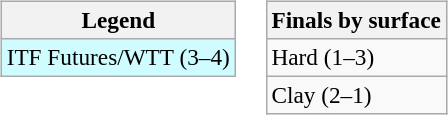<table>
<tr valign=top>
<td><br><table class="wikitable" style=font-size:97%>
<tr>
<th>Legend</th>
</tr>
<tr style="background:#cffcff;">
<td>ITF Futures/WTT (3–4)</td>
</tr>
</table>
</td>
<td><br><table class="wikitable" style=font-size:97%>
<tr>
<th>Finals by surface</th>
</tr>
<tr>
<td>Hard (1–3)</td>
</tr>
<tr>
<td>Clay (2–1)</td>
</tr>
</table>
</td>
</tr>
</table>
